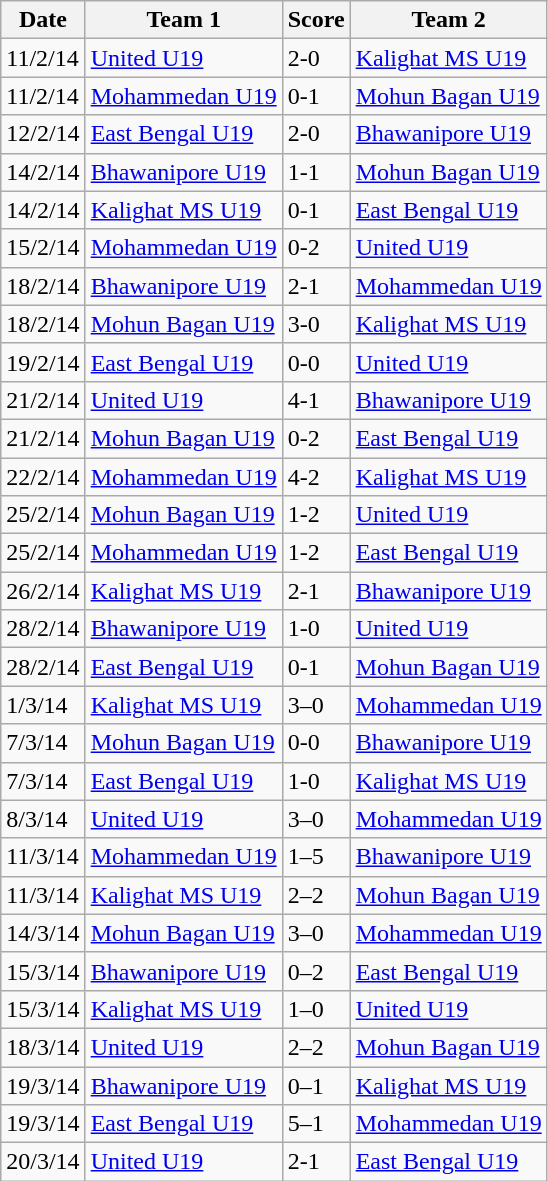<table class="wikitable">
<tr>
<th>Date</th>
<th>Team 1</th>
<th>Score</th>
<th>Team 2</th>
</tr>
<tr>
<td>11/2/14</td>
<td><a href='#'>United U19</a></td>
<td>2-0</td>
<td><a href='#'>Kalighat MS U19</a></td>
</tr>
<tr>
<td>11/2/14</td>
<td><a href='#'>Mohammedan U19</a></td>
<td>0-1</td>
<td><a href='#'>Mohun Bagan U19</a></td>
</tr>
<tr>
<td>12/2/14</td>
<td><a href='#'>East Bengal U19</a></td>
<td>2-0</td>
<td><a href='#'>Bhawanipore U19</a></td>
</tr>
<tr>
<td>14/2/14</td>
<td><a href='#'>Bhawanipore U19</a></td>
<td>1-1</td>
<td><a href='#'>Mohun Bagan U19</a></td>
</tr>
<tr>
<td>14/2/14</td>
<td><a href='#'>Kalighat MS U19</a></td>
<td>0-1</td>
<td><a href='#'>East Bengal U19</a></td>
</tr>
<tr>
<td>15/2/14</td>
<td><a href='#'>Mohammedan U19</a></td>
<td>0-2</td>
<td><a href='#'>United U19</a></td>
</tr>
<tr>
<td>18/2/14</td>
<td><a href='#'>Bhawanipore U19</a></td>
<td>2-1</td>
<td><a href='#'>Mohammedan U19</a></td>
</tr>
<tr>
<td>18/2/14</td>
<td><a href='#'>Mohun Bagan U19</a></td>
<td>3-0</td>
<td><a href='#'>Kalighat MS U19</a></td>
</tr>
<tr>
<td>19/2/14</td>
<td><a href='#'>East Bengal U19</a></td>
<td>0-0</td>
<td><a href='#'>United U19</a></td>
</tr>
<tr>
<td>21/2/14</td>
<td><a href='#'>United U19</a></td>
<td>4-1</td>
<td><a href='#'>Bhawanipore U19</a></td>
</tr>
<tr>
<td>21/2/14</td>
<td><a href='#'>Mohun Bagan U19</a></td>
<td>0-2</td>
<td><a href='#'>East Bengal U19</a></td>
</tr>
<tr>
<td>22/2/14</td>
<td><a href='#'>Mohammedan U19</a></td>
<td>4-2</td>
<td><a href='#'>Kalighat MS U19</a></td>
</tr>
<tr>
<td>25/2/14</td>
<td><a href='#'>Mohun Bagan U19</a></td>
<td>1-2</td>
<td><a href='#'>United U19</a></td>
</tr>
<tr>
<td>25/2/14</td>
<td><a href='#'>Mohammedan U19</a></td>
<td>1-2</td>
<td><a href='#'>East Bengal U19</a></td>
</tr>
<tr>
<td>26/2/14</td>
<td><a href='#'>Kalighat MS U19</a></td>
<td>2-1</td>
<td><a href='#'>Bhawanipore U19</a></td>
</tr>
<tr>
<td>28/2/14</td>
<td><a href='#'>Bhawanipore U19</a></td>
<td>1-0</td>
<td><a href='#'>United U19</a></td>
</tr>
<tr>
<td>28/2/14</td>
<td><a href='#'>East Bengal U19</a></td>
<td>0-1</td>
<td><a href='#'>Mohun Bagan U19</a></td>
</tr>
<tr>
<td>1/3/14</td>
<td><a href='#'>Kalighat MS U19</a></td>
<td>3–0</td>
<td><a href='#'>Mohammedan U19</a></td>
</tr>
<tr>
<td>7/3/14</td>
<td><a href='#'>Mohun Bagan U19</a></td>
<td>0-0</td>
<td><a href='#'>Bhawanipore U19</a></td>
</tr>
<tr>
<td>7/3/14</td>
<td><a href='#'>East Bengal U19</a></td>
<td>1-0</td>
<td><a href='#'>Kalighat MS U19</a></td>
</tr>
<tr>
<td>8/3/14</td>
<td><a href='#'>United U19</a></td>
<td>3–0</td>
<td><a href='#'>Mohammedan U19</a></td>
</tr>
<tr>
<td>11/3/14</td>
<td><a href='#'>Mohammedan U19</a></td>
<td>1–5</td>
<td><a href='#'>Bhawanipore U19</a></td>
</tr>
<tr>
<td>11/3/14</td>
<td><a href='#'>Kalighat MS U19</a></td>
<td>2–2</td>
<td><a href='#'>Mohun Bagan U19</a></td>
</tr>
<tr>
<td>14/3/14</td>
<td><a href='#'>Mohun Bagan U19</a></td>
<td>3–0</td>
<td><a href='#'>Mohammedan U19</a></td>
</tr>
<tr>
<td>15/3/14</td>
<td><a href='#'>Bhawanipore U19</a></td>
<td>0–2</td>
<td><a href='#'>East Bengal U19</a></td>
</tr>
<tr>
<td>15/3/14</td>
<td><a href='#'>Kalighat MS U19</a></td>
<td>1–0</td>
<td><a href='#'>United U19</a></td>
</tr>
<tr>
<td>18/3/14</td>
<td><a href='#'>United U19</a></td>
<td>2–2</td>
<td><a href='#'>Mohun Bagan U19</a></td>
</tr>
<tr>
<td>19/3/14</td>
<td><a href='#'>Bhawanipore U19</a></td>
<td>0–1</td>
<td><a href='#'>Kalighat MS U19</a></td>
</tr>
<tr>
<td>19/3/14</td>
<td><a href='#'>East Bengal U19</a></td>
<td>5–1</td>
<td><a href='#'>Mohammedan U19</a></td>
</tr>
<tr>
<td>20/3/14</td>
<td><a href='#'>United U19</a></td>
<td>2-1</td>
<td><a href='#'>East Bengal U19</a></td>
</tr>
</table>
